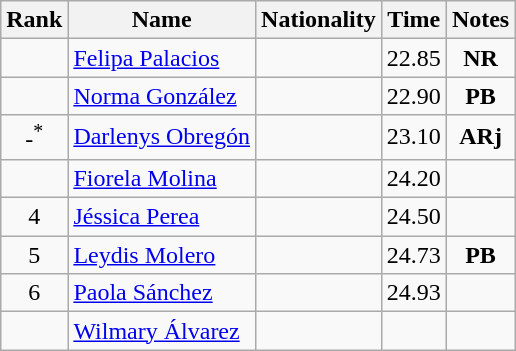<table class="wikitable sortable" style="text-align:center">
<tr>
<th>Rank</th>
<th>Name</th>
<th>Nationality</th>
<th>Time</th>
<th>Notes</th>
</tr>
<tr>
<td></td>
<td align=left><a href='#'>Felipa Palacios</a></td>
<td align=left></td>
<td>22.85</td>
<td><strong>NR</strong></td>
</tr>
<tr>
<td></td>
<td align=left><a href='#'>Norma González</a></td>
<td align=left></td>
<td>22.90</td>
<td><strong>PB</strong></td>
</tr>
<tr>
<td>-<sup>*</sup></td>
<td align=left><a href='#'>Darlenys Obregón</a></td>
<td align=left></td>
<td>23.10</td>
<td><strong>ARj</strong></td>
</tr>
<tr>
<td></td>
<td align=left><a href='#'>Fiorela Molina</a></td>
<td align=left></td>
<td>24.20</td>
<td></td>
</tr>
<tr>
<td>4</td>
<td align=left><a href='#'>Jéssica Perea</a></td>
<td align=left></td>
<td>24.50</td>
<td></td>
</tr>
<tr>
<td>5</td>
<td align=left><a href='#'>Leydis Molero</a></td>
<td align=left></td>
<td>24.73</td>
<td><strong>PB</strong></td>
</tr>
<tr>
<td>6</td>
<td align=left><a href='#'>Paola Sánchez</a></td>
<td align=left></td>
<td>24.93</td>
<td></td>
</tr>
<tr>
<td></td>
<td align=left><a href='#'>Wilmary Álvarez</a></td>
<td align=left></td>
<td></td>
<td></td>
</tr>
</table>
